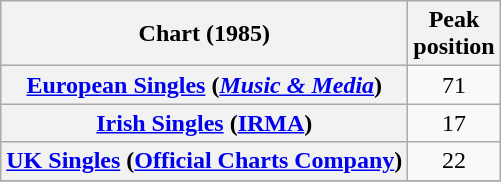<table class="wikitable sortable plainrowheaders" style="text-align:center">
<tr>
<th scope="col">Chart (1985)</th>
<th scope="col">Peak<br>position</th>
</tr>
<tr>
<th scope="row"><a href='#'>European Singles</a> (<em><a href='#'>Music & Media</a></em>)</th>
<td>71</td>
</tr>
<tr>
<th scope="row"><a href='#'>Irish Singles</a> (<a href='#'>IRMA</a>)</th>
<td>17</td>
</tr>
<tr>
<th scope="row"><a href='#'>UK Singles</a> (<a href='#'>Official Charts Company</a>)</th>
<td>22</td>
</tr>
<tr>
</tr>
</table>
